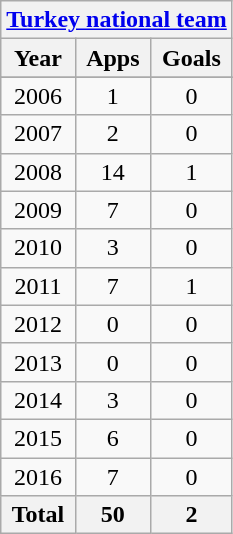<table class="wikitable" style="text-align:center">
<tr>
<th colspan=3><a href='#'>Turkey national team</a></th>
</tr>
<tr>
<th>Year</th>
<th>Apps</th>
<th>Goals</th>
</tr>
<tr>
</tr>
<tr>
<td>2006</td>
<td>1</td>
<td>0</td>
</tr>
<tr>
<td>2007</td>
<td>2</td>
<td>0</td>
</tr>
<tr>
<td>2008</td>
<td>14</td>
<td>1</td>
</tr>
<tr>
<td>2009</td>
<td>7</td>
<td>0</td>
</tr>
<tr>
<td>2010</td>
<td>3</td>
<td>0</td>
</tr>
<tr>
<td>2011</td>
<td>7</td>
<td>1</td>
</tr>
<tr>
<td>2012</td>
<td>0</td>
<td>0</td>
</tr>
<tr>
<td>2013</td>
<td>0</td>
<td>0</td>
</tr>
<tr>
<td>2014</td>
<td>3</td>
<td>0</td>
</tr>
<tr>
<td>2015</td>
<td>6</td>
<td>0</td>
</tr>
<tr>
<td>2016</td>
<td>7</td>
<td>0</td>
</tr>
<tr>
<th>Total</th>
<th>50</th>
<th>2</th>
</tr>
</table>
